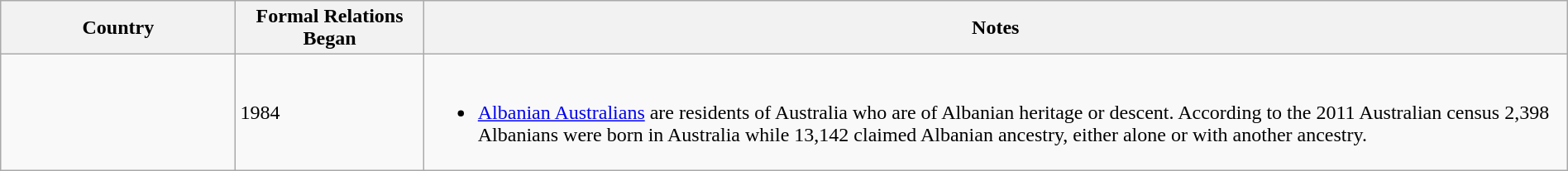<table class="wikitable sortable" border="1" style="width:100%; margin:auto;">
<tr>
<th width="15%">Country</th>
<th width="12%">Formal Relations Began</th>
<th>Notes</th>
</tr>
<tr -valign="top">
<td></td>
<td>1984</td>
<td><br><ul><li><a href='#'>Albanian Australians</a> are residents of Australia who are of Albanian heritage or descent. According to the 2011 Australian census 2,398 Albanians were born in Australia while 13,142 claimed Albanian ancestry, either alone or with another ancestry.</li></ul></td>
</tr>
</table>
